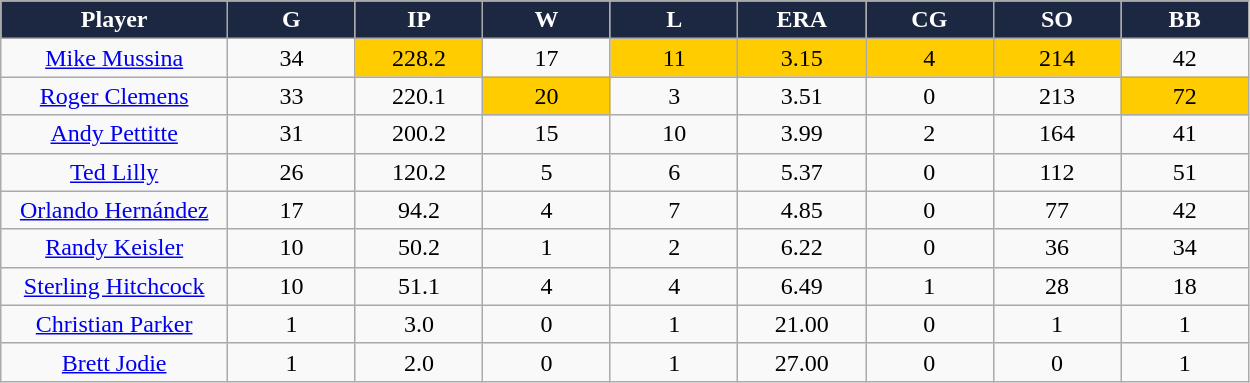<table class="wikitable sortable">
<tr>
<th style="background:#1c2841; color:white; width:16%;">Player</th>
<th style="background:#1c2841; color:white; width:9%;">G</th>
<th style="background:#1c2841; color:white; width:9%;">IP</th>
<th style="background:#1c2841; color:white; width:9%;">W</th>
<th style="background:#1c2841; color:white; width:9%;">L</th>
<th style="background:#1c2841; color:white; width:9%;">ERA</th>
<th style="background:#1c2841; color:white; width:9%;">CG</th>
<th style="background:#1c2841; color:white; width:9%;">SO</th>
<th style="background:#1c2841; color:white; width:9%;">BB</th>
</tr>
<tr style="text-align:center;">
<td><a href='#'>Mike Mussina</a></td>
<td>34</td>
<td style="background:#fc0;">228.2</td>
<td>17</td>
<td style="background:#fc0;">11</td>
<td style="background:#fc0;">3.15</td>
<td style="background:#fc0;">4</td>
<td style="background:#fc0;">214</td>
<td>42</td>
</tr>
<tr style="text-align:center;">
<td><a href='#'>Roger Clemens</a></td>
<td>33</td>
<td>220.1</td>
<td style="background:#fc0;">20</td>
<td>3</td>
<td>3.51</td>
<td>0</td>
<td>213</td>
<td style="background:#fc0;">72</td>
</tr>
<tr style="text-align:center;">
<td><a href='#'>Andy Pettitte</a></td>
<td>31</td>
<td>200.2</td>
<td>15</td>
<td>10</td>
<td>3.99</td>
<td>2</td>
<td>164</td>
<td>41</td>
</tr>
<tr style="text-align:center;">
<td><a href='#'>Ted Lilly</a></td>
<td>26</td>
<td>120.2</td>
<td>5</td>
<td>6</td>
<td>5.37</td>
<td>0</td>
<td>112</td>
<td>51</td>
</tr>
<tr style="text-align:center;">
<td><a href='#'>Orlando Hernández</a></td>
<td>17</td>
<td>94.2</td>
<td>4</td>
<td>7</td>
<td>4.85</td>
<td>0</td>
<td>77</td>
<td>42</td>
</tr>
<tr style="text-align:center;">
<td><a href='#'>Randy Keisler</a></td>
<td>10</td>
<td>50.2</td>
<td>1</td>
<td>2</td>
<td>6.22</td>
<td>0</td>
<td>36</td>
<td>34</td>
</tr>
<tr style="text-align:center;">
<td><a href='#'>Sterling Hitchcock</a></td>
<td>10</td>
<td>51.1</td>
<td>4</td>
<td>4</td>
<td>6.49</td>
<td>1</td>
<td>28</td>
<td>18</td>
</tr>
<tr style="text-align:center;">
<td><a href='#'>Christian Parker</a></td>
<td>1</td>
<td>3.0</td>
<td>0</td>
<td>1</td>
<td>21.00</td>
<td>0</td>
<td>1</td>
<td>1</td>
</tr>
<tr style="text-align:center;">
<td><a href='#'>Brett Jodie</a></td>
<td>1</td>
<td>2.0</td>
<td>0</td>
<td>1</td>
<td>27.00</td>
<td>0</td>
<td>0</td>
<td>1</td>
</tr>
</table>
